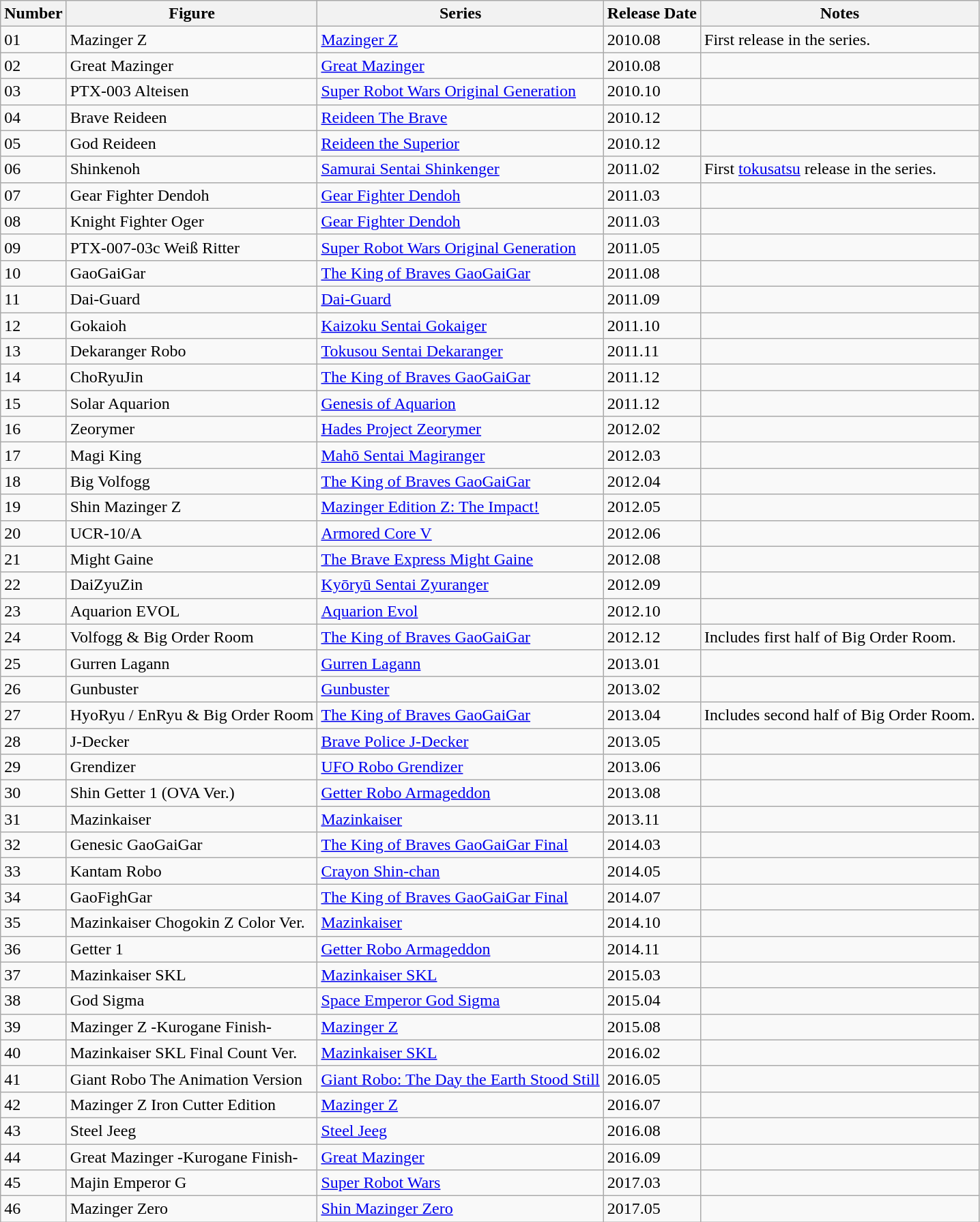<table class="wikitable sortable">
<tr>
<th>Number</th>
<th>Figure</th>
<th>Series</th>
<th>Release Date</th>
<th>Notes</th>
</tr>
<tr>
<td>01</td>
<td>Mazinger Z</td>
<td><a href='#'>Mazinger Z</a></td>
<td>2010.08</td>
<td>First release in the series.</td>
</tr>
<tr>
<td>02</td>
<td>Great Mazinger</td>
<td><a href='#'>Great Mazinger</a></td>
<td>2010.08</td>
<td></td>
</tr>
<tr>
<td>03</td>
<td>PTX-003 Alteisen</td>
<td><a href='#'>Super Robot Wars Original Generation</a></td>
<td>2010.10</td>
<td></td>
</tr>
<tr>
<td>04</td>
<td>Brave Reideen</td>
<td><a href='#'>Reideen The Brave</a></td>
<td>2010.12</td>
<td></td>
</tr>
<tr>
<td>05</td>
<td>God Reideen</td>
<td><a href='#'>Reideen the Superior</a></td>
<td>2010.12</td>
<td></td>
</tr>
<tr>
<td>06</td>
<td>Shinkenoh</td>
<td><a href='#'>Samurai Sentai Shinkenger</a></td>
<td>2011.02</td>
<td>First <a href='#'>tokusatsu</a> release in the series.</td>
</tr>
<tr>
<td>07</td>
<td>Gear Fighter Dendoh</td>
<td><a href='#'>Gear Fighter Dendoh</a></td>
<td>2011.03</td>
<td></td>
</tr>
<tr>
<td>08</td>
<td>Knight Fighter Oger</td>
<td><a href='#'>Gear Fighter Dendoh</a></td>
<td>2011.03</td>
<td></td>
</tr>
<tr>
<td>09</td>
<td>PTX-007-03c Weiß Ritter</td>
<td><a href='#'>Super Robot Wars Original Generation</a></td>
<td>2011.05</td>
<td></td>
</tr>
<tr>
<td>10</td>
<td>GaoGaiGar</td>
<td><a href='#'>The King of Braves GaoGaiGar</a></td>
<td>2011.08</td>
<td></td>
</tr>
<tr>
<td>11</td>
<td>Dai-Guard</td>
<td><a href='#'>Dai-Guard</a></td>
<td>2011.09</td>
<td></td>
</tr>
<tr>
<td>12</td>
<td>Gokaioh</td>
<td><a href='#'>Kaizoku Sentai Gokaiger</a></td>
<td>2011.10</td>
<td></td>
</tr>
<tr>
<td>13</td>
<td>Dekaranger Robo</td>
<td><a href='#'>Tokusou Sentai Dekaranger</a></td>
<td>2011.11</td>
<td></td>
</tr>
<tr>
<td>14</td>
<td>ChoRyuJin</td>
<td><a href='#'>The King of Braves GaoGaiGar</a></td>
<td>2011.12</td>
<td></td>
</tr>
<tr>
<td>15</td>
<td>Solar Aquarion</td>
<td><a href='#'>Genesis of Aquarion</a></td>
<td>2011.12</td>
<td></td>
</tr>
<tr>
<td>16</td>
<td>Zeorymer</td>
<td><a href='#'>Hades Project Zeorymer</a></td>
<td>2012.02</td>
<td></td>
</tr>
<tr>
<td>17</td>
<td>Magi King</td>
<td><a href='#'>Mahō Sentai Magiranger</a></td>
<td>2012.03</td>
<td></td>
</tr>
<tr>
<td>18</td>
<td>Big Volfogg</td>
<td><a href='#'>The King of Braves GaoGaiGar</a></td>
<td>2012.04</td>
<td></td>
</tr>
<tr>
<td>19</td>
<td>Shin Mazinger Z</td>
<td><a href='#'>Mazinger Edition Z: The Impact!</a></td>
<td>2012.05</td>
<td></td>
</tr>
<tr>
<td>20</td>
<td>UCR-10/A</td>
<td><a href='#'>Armored Core V</a></td>
<td>2012.06</td>
<td></td>
</tr>
<tr>
<td>21</td>
<td>Might Gaine</td>
<td><a href='#'>The Brave Express Might Gaine</a></td>
<td>2012.08</td>
<td></td>
</tr>
<tr>
<td>22</td>
<td>DaiZyuZin</td>
<td><a href='#'>Kyōryū Sentai Zyuranger</a></td>
<td>2012.09</td>
<td></td>
</tr>
<tr>
<td>23</td>
<td>Aquarion EVOL</td>
<td><a href='#'>Aquarion Evol</a></td>
<td>2012.10</td>
<td></td>
</tr>
<tr>
<td>24</td>
<td>Volfogg & Big Order Room</td>
<td><a href='#'>The King of Braves GaoGaiGar</a></td>
<td>2012.12</td>
<td>Includes first half of Big Order Room.</td>
</tr>
<tr>
<td>25</td>
<td>Gurren Lagann</td>
<td><a href='#'>Gurren Lagann</a></td>
<td>2013.01</td>
<td></td>
</tr>
<tr>
<td>26</td>
<td>Gunbuster</td>
<td><a href='#'>Gunbuster</a></td>
<td>2013.02</td>
<td></td>
</tr>
<tr>
<td>27</td>
<td>HyoRyu / EnRyu & Big Order Room</td>
<td><a href='#'>The King of Braves GaoGaiGar</a></td>
<td>2013.04</td>
<td>Includes second half of Big Order Room.</td>
</tr>
<tr>
<td>28</td>
<td>J-Decker</td>
<td><a href='#'>Brave Police J-Decker</a></td>
<td>2013.05</td>
<td></td>
</tr>
<tr>
<td>29</td>
<td>Grendizer</td>
<td><a href='#'>UFO Robo Grendizer</a></td>
<td>2013.06</td>
<td></td>
</tr>
<tr>
<td>30</td>
<td>Shin Getter 1 (OVA Ver.)</td>
<td><a href='#'>Getter Robo Armageddon</a></td>
<td>2013.08</td>
<td></td>
</tr>
<tr>
<td>31</td>
<td>Mazinkaiser</td>
<td><a href='#'>Mazinkaiser</a></td>
<td>2013.11</td>
<td></td>
</tr>
<tr>
<td>32</td>
<td>Genesic GaoGaiGar</td>
<td><a href='#'>The King of Braves GaoGaiGar Final</a></td>
<td>2014.03</td>
<td></td>
</tr>
<tr>
<td>33</td>
<td>Kantam Robo</td>
<td><a href='#'>Crayon Shin-chan</a></td>
<td>2014.05</td>
<td></td>
</tr>
<tr>
<td>34</td>
<td>GaoFighGar</td>
<td><a href='#'>The King of Braves GaoGaiGar Final</a></td>
<td>2014.07</td>
<td></td>
</tr>
<tr>
<td>35</td>
<td>Mazinkaiser Chogokin Z Color Ver.</td>
<td><a href='#'>Mazinkaiser</a></td>
<td>2014.10</td>
<td></td>
</tr>
<tr>
<td>36</td>
<td>Getter 1</td>
<td><a href='#'>Getter Robo Armageddon</a></td>
<td>2014.11</td>
<td></td>
</tr>
<tr>
<td>37</td>
<td>Mazinkaiser SKL</td>
<td><a href='#'>Mazinkaiser SKL</a></td>
<td>2015.03</td>
<td></td>
</tr>
<tr>
<td>38</td>
<td>God Sigma</td>
<td><a href='#'>Space Emperor God Sigma</a></td>
<td>2015.04</td>
<td></td>
</tr>
<tr>
<td>39</td>
<td>Mazinger Z -Kurogane Finish-</td>
<td><a href='#'>Mazinger Z</a></td>
<td>2015.08</td>
<td></td>
</tr>
<tr>
<td>40</td>
<td>Mazinkaiser SKL Final Count Ver.</td>
<td><a href='#'>Mazinkaiser SKL</a></td>
<td>2016.02</td>
<td></td>
</tr>
<tr>
<td>41</td>
<td>Giant Robo The Animation Version</td>
<td><a href='#'>Giant Robo: The Day the Earth Stood Still</a></td>
<td>2016.05</td>
<td></td>
</tr>
<tr>
<td>42</td>
<td>Mazinger Z Iron Cutter Edition</td>
<td><a href='#'>Mazinger Z</a></td>
<td>2016.07</td>
<td></td>
</tr>
<tr>
<td>43</td>
<td>Steel Jeeg</td>
<td><a href='#'>Steel Jeeg</a></td>
<td>2016.08</td>
<td></td>
</tr>
<tr>
<td>44</td>
<td>Great Mazinger -Kurogane Finish-</td>
<td><a href='#'>Great Mazinger</a></td>
<td>2016.09</td>
<td></td>
</tr>
<tr>
<td>45</td>
<td>Majin Emperor G</td>
<td><a href='#'>Super Robot Wars</a></td>
<td>2017.03</td>
<td></td>
</tr>
<tr>
<td>46</td>
<td>Mazinger Zero</td>
<td><a href='#'>Shin Mazinger Zero</a></td>
<td>2017.05</td>
<td></td>
</tr>
</table>
